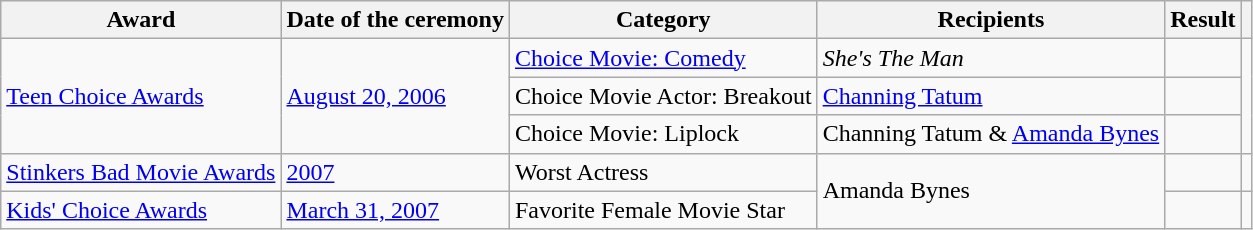<table class="wikitable plainrowheaders sortable">
<tr>
<th scope="col">Award</th>
<th scope="col">Date of the ceremony</th>
<th scope="col">Category</th>
<th scope="col">Recipients</th>
<th scope="col">Result</th>
<th class="unsortable" scope="col"></th>
</tr>
<tr>
<td rowspan="3" scope="row"><a href='#'>Teen Choice Awards</a></td>
<td rowspan="3"><a href='#'>August 20, 2006</a></td>
<td><a href='#'>Choice Movie: Comedy</a></td>
<td><em>She's The Man</em></td>
<td></td>
<td rowspan="3"></td>
</tr>
<tr>
<td>Choice Movie Actor: Breakout</td>
<td><a href='#'>Channing Tatum</a></td>
<td></td>
</tr>
<tr>
<td>Choice Movie: Liplock</td>
<td>Channing Tatum & <a href='#'>Amanda Bynes</a></td>
<td></td>
</tr>
<tr>
<td><a href='#'>Stinkers Bad Movie Awards</a></td>
<td><a href='#'>2007</a></td>
<td>Worst Actress</td>
<td rowspan="2">Amanda Bynes</td>
<td></td>
<td></td>
</tr>
<tr>
<td><a href='#'>Kids' Choice Awards</a></td>
<td><a href='#'>March 31, 2007</a></td>
<td>Favorite Female Movie Star</td>
<td></td>
<td></td>
</tr>
</table>
